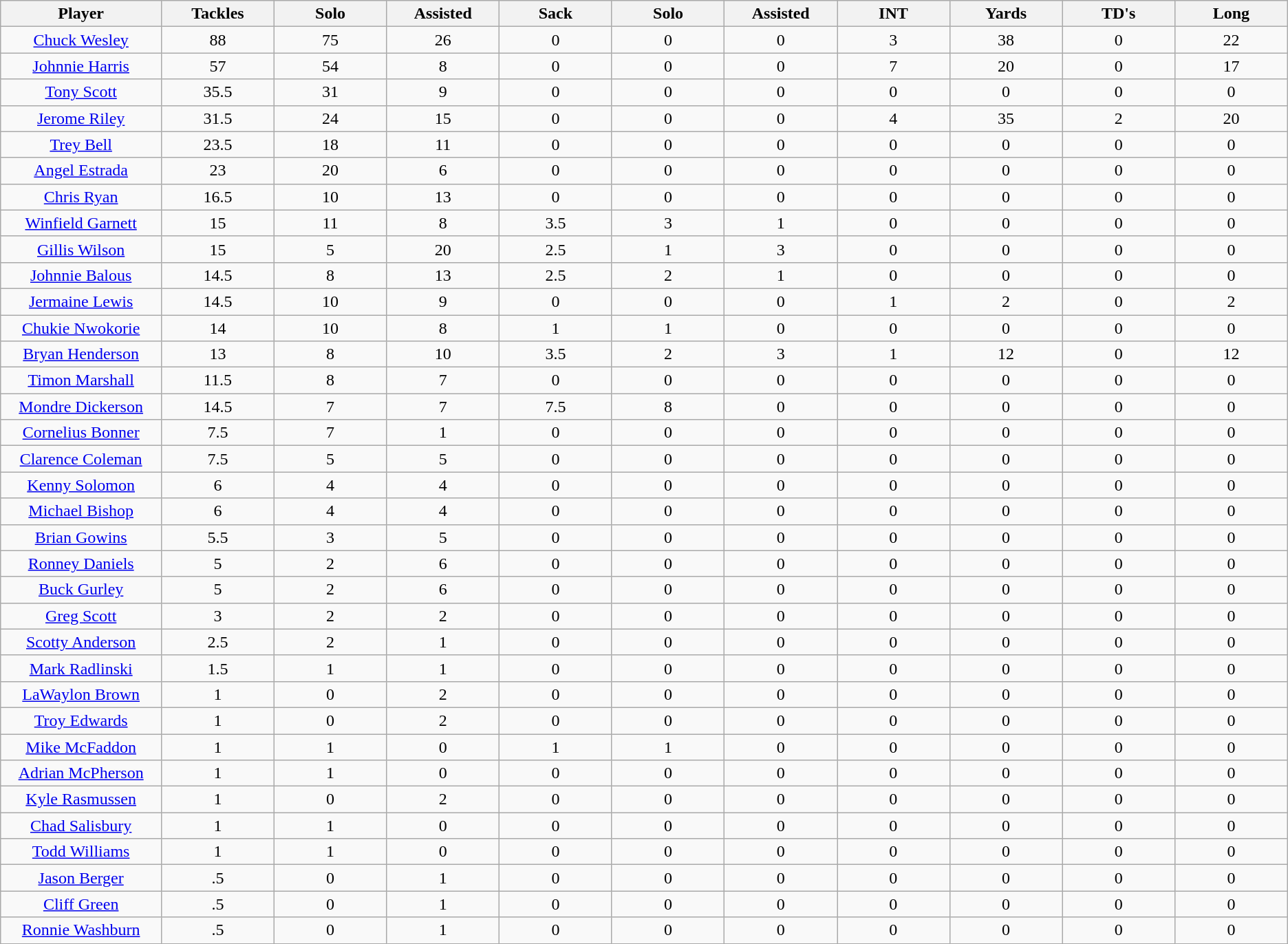<table class="wikitable sortable">
<tr>
<th bgcolor="#DDDDFF" width="10%">Player</th>
<th bgcolor="#DDDDFF" width="7%">Tackles</th>
<th bgcolor="#DDDDFF" width="7%">Solo</th>
<th bgcolor="#DDDDFF" width="7%">Assisted</th>
<th bgcolor="#DDDDFF" width="7%">Sack</th>
<th bgcolor="#DDDDFF" width="7%">Solo</th>
<th bgcolor="#DDDDFF" width="7%">Assisted</th>
<th bgcolor="#DDDDFF" width="7%">INT</th>
<th bgcolor="#DDDDFF" width="7%">Yards</th>
<th bgcolor="#DDDDFF" width="7%">TD's</th>
<th bgcolor="#DDDDFF" width="7%">Long</th>
</tr>
<tr align="center">
<td><a href='#'>Chuck Wesley</a></td>
<td>88</td>
<td>75</td>
<td>26</td>
<td>0</td>
<td>0</td>
<td>0</td>
<td>3</td>
<td>38</td>
<td>0</td>
<td>22</td>
</tr>
<tr align="center">
<td><a href='#'>Johnnie Harris</a></td>
<td>57</td>
<td>54</td>
<td>8</td>
<td>0</td>
<td>0</td>
<td>0</td>
<td>7</td>
<td>20</td>
<td>0</td>
<td>17</td>
</tr>
<tr align="center">
<td><a href='#'>Tony Scott</a></td>
<td>35.5</td>
<td>31</td>
<td>9</td>
<td>0</td>
<td>0</td>
<td>0</td>
<td>0</td>
<td>0</td>
<td>0</td>
<td>0</td>
</tr>
<tr align="center">
<td><a href='#'>Jerome Riley</a></td>
<td>31.5</td>
<td>24</td>
<td>15</td>
<td>0</td>
<td>0</td>
<td>0</td>
<td>4</td>
<td>35</td>
<td>2</td>
<td>20</td>
</tr>
<tr align="center">
<td><a href='#'>Trey Bell</a></td>
<td>23.5</td>
<td>18</td>
<td>11</td>
<td>0</td>
<td>0</td>
<td>0</td>
<td>0</td>
<td>0</td>
<td>0</td>
<td>0</td>
</tr>
<tr align="center">
<td><a href='#'>Angel Estrada</a></td>
<td>23</td>
<td>20</td>
<td>6</td>
<td>0</td>
<td>0</td>
<td>0</td>
<td>0</td>
<td>0</td>
<td>0</td>
<td>0</td>
</tr>
<tr align="center">
<td><a href='#'>Chris Ryan</a></td>
<td>16.5</td>
<td>10</td>
<td>13</td>
<td>0</td>
<td>0</td>
<td>0</td>
<td>0</td>
<td>0</td>
<td>0</td>
<td>0</td>
</tr>
<tr align="center">
<td><a href='#'>Winfield Garnett</a></td>
<td>15</td>
<td>11</td>
<td>8</td>
<td>3.5</td>
<td>3</td>
<td>1</td>
<td>0</td>
<td>0</td>
<td>0</td>
<td>0</td>
</tr>
<tr align="center">
<td><a href='#'>Gillis Wilson</a></td>
<td>15</td>
<td>5</td>
<td>20</td>
<td>2.5</td>
<td>1</td>
<td>3</td>
<td>0</td>
<td>0</td>
<td>0</td>
<td>0</td>
</tr>
<tr align="center">
<td><a href='#'>Johnnie Balous</a></td>
<td>14.5</td>
<td>8</td>
<td>13</td>
<td>2.5</td>
<td>2</td>
<td>1</td>
<td>0</td>
<td>0</td>
<td>0</td>
<td>0</td>
</tr>
<tr align="center">
<td><a href='#'>Jermaine Lewis</a></td>
<td>14.5</td>
<td>10</td>
<td>9</td>
<td>0</td>
<td>0</td>
<td>0</td>
<td>1</td>
<td>2</td>
<td>0</td>
<td>2</td>
</tr>
<tr align="center">
<td><a href='#'>Chukie Nwokorie</a></td>
<td>14</td>
<td>10</td>
<td>8</td>
<td>1</td>
<td>1</td>
<td>0</td>
<td>0</td>
<td>0</td>
<td>0</td>
<td>0</td>
</tr>
<tr align="center">
<td><a href='#'>Bryan Henderson</a></td>
<td>13</td>
<td>8</td>
<td>10</td>
<td>3.5</td>
<td>2</td>
<td>3</td>
<td>1</td>
<td>12</td>
<td>0</td>
<td>12</td>
</tr>
<tr align="center">
<td><a href='#'>Timon Marshall</a></td>
<td>11.5</td>
<td>8</td>
<td>7</td>
<td>0</td>
<td>0</td>
<td>0</td>
<td>0</td>
<td>0</td>
<td>0</td>
<td>0</td>
</tr>
<tr align="center">
<td><a href='#'>Mondre Dickerson</a></td>
<td>14.5</td>
<td>7</td>
<td>7</td>
<td>7.5</td>
<td>8</td>
<td>0</td>
<td>0</td>
<td>0</td>
<td>0</td>
<td>0</td>
</tr>
<tr align="center">
<td><a href='#'>Cornelius Bonner</a></td>
<td>7.5</td>
<td>7</td>
<td>1</td>
<td>0</td>
<td>0</td>
<td>0</td>
<td>0</td>
<td>0</td>
<td>0</td>
<td>0</td>
</tr>
<tr align="center">
<td><a href='#'>Clarence Coleman</a></td>
<td>7.5</td>
<td>5</td>
<td>5</td>
<td>0</td>
<td>0</td>
<td>0</td>
<td>0</td>
<td>0</td>
<td>0</td>
<td>0</td>
</tr>
<tr align="center">
<td><a href='#'>Kenny Solomon</a></td>
<td>6</td>
<td>4</td>
<td>4</td>
<td>0</td>
<td>0</td>
<td>0</td>
<td>0</td>
<td>0</td>
<td>0</td>
<td>0</td>
</tr>
<tr align="center">
<td><a href='#'>Michael Bishop</a></td>
<td>6</td>
<td>4</td>
<td>4</td>
<td>0</td>
<td>0</td>
<td>0</td>
<td>0</td>
<td>0</td>
<td>0</td>
<td>0</td>
</tr>
<tr align="center">
<td><a href='#'>Brian Gowins</a></td>
<td>5.5</td>
<td>3</td>
<td>5</td>
<td>0</td>
<td>0</td>
<td>0</td>
<td>0</td>
<td>0</td>
<td>0</td>
<td>0</td>
</tr>
<tr align="center">
<td><a href='#'>Ronney Daniels</a></td>
<td>5</td>
<td>2</td>
<td>6</td>
<td>0</td>
<td>0</td>
<td>0</td>
<td>0</td>
<td>0</td>
<td>0</td>
<td>0</td>
</tr>
<tr align="center">
<td><a href='#'>Buck Gurley</a></td>
<td>5</td>
<td>2</td>
<td>6</td>
<td>0</td>
<td>0</td>
<td>0</td>
<td>0</td>
<td>0</td>
<td>0</td>
<td>0</td>
</tr>
<tr align="center">
<td><a href='#'>Greg Scott</a></td>
<td>3</td>
<td>2</td>
<td>2</td>
<td>0</td>
<td>0</td>
<td>0</td>
<td>0</td>
<td>0</td>
<td>0</td>
<td>0</td>
</tr>
<tr align="center">
<td><a href='#'>Scotty Anderson</a></td>
<td>2.5</td>
<td>2</td>
<td>1</td>
<td>0</td>
<td>0</td>
<td>0</td>
<td>0</td>
<td>0</td>
<td>0</td>
<td>0</td>
</tr>
<tr align="center">
<td><a href='#'>Mark Radlinski</a></td>
<td>1.5</td>
<td>1</td>
<td>1</td>
<td>0</td>
<td>0</td>
<td>0</td>
<td>0</td>
<td>0</td>
<td>0</td>
<td>0</td>
</tr>
<tr align="center">
<td><a href='#'>LaWaylon Brown</a></td>
<td>1</td>
<td>0</td>
<td>2</td>
<td>0</td>
<td>0</td>
<td>0</td>
<td>0</td>
<td>0</td>
<td>0</td>
<td>0</td>
</tr>
<tr align="center">
<td><a href='#'>Troy Edwards</a></td>
<td>1</td>
<td>0</td>
<td>2</td>
<td>0</td>
<td>0</td>
<td>0</td>
<td>0</td>
<td>0</td>
<td>0</td>
<td>0</td>
</tr>
<tr align="center">
<td><a href='#'>Mike McFaddon</a></td>
<td>1</td>
<td>1</td>
<td>0</td>
<td>1</td>
<td>1</td>
<td>0</td>
<td>0</td>
<td>0</td>
<td>0</td>
<td>0</td>
</tr>
<tr align="center">
<td><a href='#'>Adrian McPherson</a></td>
<td>1</td>
<td>1</td>
<td>0</td>
<td>0</td>
<td>0</td>
<td>0</td>
<td>0</td>
<td>0</td>
<td>0</td>
<td>0</td>
</tr>
<tr align="center">
<td><a href='#'>Kyle Rasmussen</a></td>
<td>1</td>
<td>0</td>
<td>2</td>
<td>0</td>
<td>0</td>
<td>0</td>
<td>0</td>
<td>0</td>
<td>0</td>
<td>0</td>
</tr>
<tr align="center">
<td><a href='#'>Chad Salisbury</a></td>
<td>1</td>
<td>1</td>
<td>0</td>
<td>0</td>
<td>0</td>
<td>0</td>
<td>0</td>
<td>0</td>
<td>0</td>
<td>0</td>
</tr>
<tr align="center">
<td><a href='#'>Todd Williams</a></td>
<td>1</td>
<td>1</td>
<td>0</td>
<td>0</td>
<td>0</td>
<td>0</td>
<td>0</td>
<td>0</td>
<td>0</td>
<td>0</td>
</tr>
<tr align="center">
<td><a href='#'>Jason Berger</a></td>
<td>.5</td>
<td>0</td>
<td>1</td>
<td>0</td>
<td>0</td>
<td>0</td>
<td>0</td>
<td>0</td>
<td>0</td>
<td>0</td>
</tr>
<tr align="center">
<td><a href='#'>Cliff Green</a></td>
<td>.5</td>
<td>0</td>
<td>1</td>
<td>0</td>
<td>0</td>
<td>0</td>
<td>0</td>
<td>0</td>
<td>0</td>
<td>0</td>
</tr>
<tr align="center">
<td><a href='#'>Ronnie Washburn</a></td>
<td>.5</td>
<td>0</td>
<td>1</td>
<td>0</td>
<td>0</td>
<td>0</td>
<td>0</td>
<td>0</td>
<td>0</td>
<td>0</td>
</tr>
</table>
